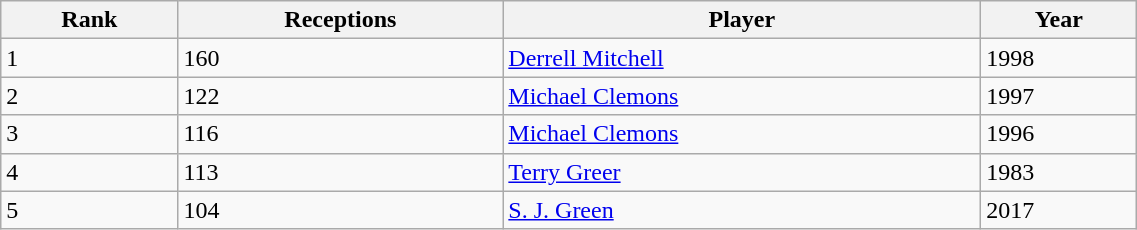<table class="wikitable" style="width:60%; text-align:left; border-collapse:collapse;">
<tr>
<th>Rank</th>
<th>Receptions</th>
<th>Player</th>
<th>Year</th>
</tr>
<tr>
<td>1</td>
<td>160</td>
<td><a href='#'>Derrell Mitchell</a></td>
<td>1998</td>
</tr>
<tr>
<td>2</td>
<td>122</td>
<td><a href='#'>Michael Clemons</a></td>
<td>1997</td>
</tr>
<tr>
<td>3</td>
<td>116</td>
<td><a href='#'>Michael Clemons</a></td>
<td>1996</td>
</tr>
<tr>
<td>4</td>
<td>113</td>
<td><a href='#'>Terry Greer</a></td>
<td>1983</td>
</tr>
<tr>
<td>5</td>
<td>104</td>
<td><a href='#'>S. J. Green</a></td>
<td>2017</td>
</tr>
</table>
